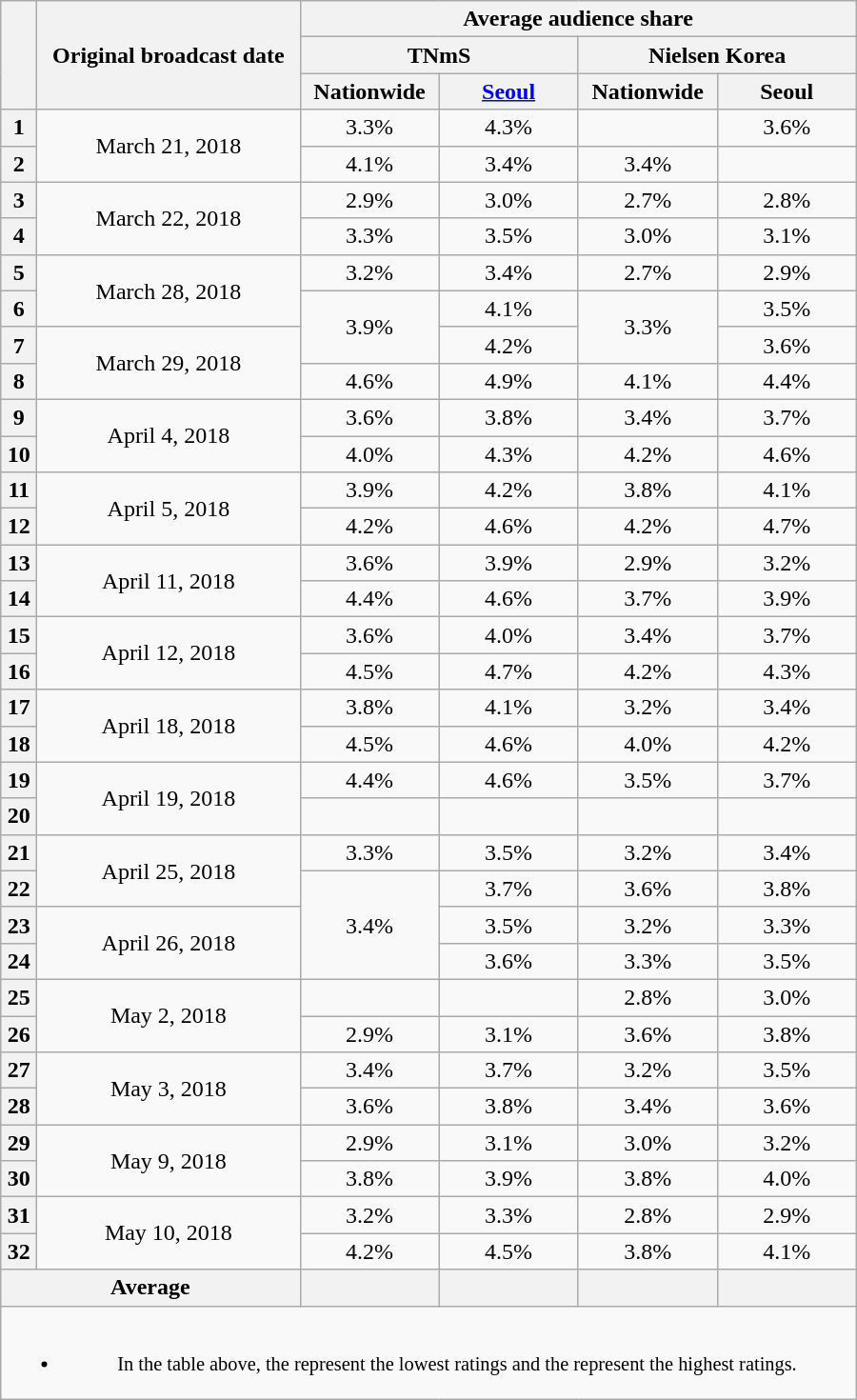<table class="wikitable" style="text-align:center; width:600px">
<tr>
<th rowspan="3"></th>
<th rowspan="3">Original broadcast date</th>
<th colspan="4">Average audience share</th>
</tr>
<tr>
<th colspan="2">TNmS</th>
<th colspan="2">Nielsen Korea</th>
</tr>
<tr>
<th width="90">Nationwide</th>
<th width="90"><a href='#'>Seoul</a></th>
<th width="90">Nationwide</th>
<th width="90">Seoul</th>
</tr>
<tr>
<th>1</th>
<td rowspan="2">March 21, 2018</td>
<td>3.3%</td>
<td>4.3%</td>
<td></td>
<td>3.6%</td>
</tr>
<tr>
<th>2</th>
<td>4.1%</td>
<td>3.4%</td>
<td>3.4%</td>
<td></td>
</tr>
<tr>
<th>3</th>
<td rowspan="2">March 22, 2018</td>
<td>2.9%</td>
<td>3.0%</td>
<td>2.7%</td>
<td>2.8%</td>
</tr>
<tr>
<th>4</th>
<td>3.3%</td>
<td>3.5%</td>
<td>3.0%</td>
<td>3.1%</td>
</tr>
<tr>
<th>5</th>
<td rowspan="2">March 28, 2018</td>
<td>3.2%</td>
<td>3.4%</td>
<td>2.7%</td>
<td>2.9%</td>
</tr>
<tr>
<th>6</th>
<td rowspan="2">3.9%</td>
<td>4.1%</td>
<td rowspan="2">3.3%</td>
<td>3.5%</td>
</tr>
<tr>
<th>7</th>
<td rowspan="2">March 29, 2018</td>
<td>4.2%</td>
<td>3.6%</td>
</tr>
<tr>
<th>8</th>
<td>4.6%</td>
<td>4.9%</td>
<td>4.1%</td>
<td>4.4%</td>
</tr>
<tr>
<th>9</th>
<td rowspan="2">April 4, 2018</td>
<td>3.6%</td>
<td>3.8%</td>
<td>3.4%</td>
<td>3.7%</td>
</tr>
<tr>
<th>10</th>
<td>4.0%</td>
<td>4.3%</td>
<td>4.2%</td>
<td>4.6%</td>
</tr>
<tr>
<th>11</th>
<td rowspan="2">April 5, 2018</td>
<td>3.9%</td>
<td>4.2%</td>
<td>3.8%</td>
<td>4.1%</td>
</tr>
<tr>
<th>12</th>
<td>4.2%</td>
<td>4.6%</td>
<td>4.2%</td>
<td>4.7%</td>
</tr>
<tr>
<th>13</th>
<td rowspan="2">April 11, 2018</td>
<td>3.6%</td>
<td>3.9%</td>
<td>2.9%</td>
<td>3.2%</td>
</tr>
<tr>
<th>14</th>
<td>4.4%</td>
<td>4.6%</td>
<td>3.7%</td>
<td>3.9%</td>
</tr>
<tr>
<th>15</th>
<td rowspan="2">April 12, 2018</td>
<td>3.6%</td>
<td>4.0%</td>
<td>3.4%</td>
<td>3.7%</td>
</tr>
<tr>
<th>16</th>
<td>4.5%</td>
<td>4.7%</td>
<td>4.2%</td>
<td>4.3%</td>
</tr>
<tr>
<th>17</th>
<td rowspan="2">April 18, 2018</td>
<td>3.8%</td>
<td>4.1%</td>
<td>3.2%</td>
<td>3.4%</td>
</tr>
<tr>
<th>18</th>
<td>4.5%</td>
<td>4.6%</td>
<td>4.0%</td>
<td>4.2%</td>
</tr>
<tr>
<th>19</th>
<td rowspan="2">April 19, 2018</td>
<td>4.4%</td>
<td>4.6%</td>
<td>3.5%</td>
<td>3.7%</td>
</tr>
<tr>
<th>20</th>
<td></td>
<td></td>
<td></td>
<td></td>
</tr>
<tr>
<th>21</th>
<td rowspan="2">April 25, 2018</td>
<td>3.3%</td>
<td>3.5%</td>
<td>3.2%</td>
<td>3.4%</td>
</tr>
<tr>
<th>22</th>
<td rowspan="3">3.4%</td>
<td>3.7%</td>
<td>3.6%</td>
<td>3.8%</td>
</tr>
<tr>
<th>23</th>
<td rowspan="2">April 26, 2018</td>
<td>3.5%</td>
<td>3.2%</td>
<td>3.3%</td>
</tr>
<tr>
<th>24</th>
<td>3.6%</td>
<td>3.3%</td>
<td>3.5%</td>
</tr>
<tr>
<th>25</th>
<td rowspan="2">May 2, 2018</td>
<td></td>
<td></td>
<td>2.8%</td>
<td>3.0%</td>
</tr>
<tr>
<th>26</th>
<td>2.9%</td>
<td>3.1%</td>
<td>3.6%</td>
<td>3.8%</td>
</tr>
<tr>
<th>27</th>
<td rowspan="2">May 3, 2018</td>
<td>3.4%</td>
<td>3.7%</td>
<td>3.2%</td>
<td>3.5%</td>
</tr>
<tr>
<th>28</th>
<td>3.6%</td>
<td>3.8%</td>
<td>3.4%</td>
<td>3.6%</td>
</tr>
<tr>
<th>29</th>
<td rowspan="2">May 9, 2018</td>
<td>2.9%</td>
<td>3.1%</td>
<td>3.0%</td>
<td>3.2%</td>
</tr>
<tr>
<th>30</th>
<td>3.8%</td>
<td>3.9%</td>
<td>3.8%</td>
<td>4.0%</td>
</tr>
<tr>
<th>31</th>
<td rowspan="2">May 10, 2018</td>
<td>3.2%</td>
<td>3.3%</td>
<td>2.8%</td>
<td>2.9%</td>
</tr>
<tr>
<th>32</th>
<td>4.2%</td>
<td>4.5%</td>
<td>3.8%</td>
<td>4.1%</td>
</tr>
<tr>
<th colspan="2">Average</th>
<th></th>
<th></th>
<th></th>
<th></th>
</tr>
<tr>
<td colspan="6" style="font-size:85%"><br><ul><li>In the table above, the <strong></strong> represent the lowest ratings and the <strong></strong> represent the highest ratings.</li></ul></td>
</tr>
</table>
